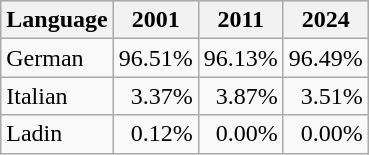<table class="wikitable">
<tr ---- bgcolor=#DDDDDD>
<th>Language</th>
<th>2001</th>
<th>2011</th>
<th>2024</th>
</tr>
<tr ---->
<td>German</td>
<td align="right">96.51%</td>
<td align="right">96.13%</td>
<td align="right">96.49%</td>
</tr>
<tr ---->
<td>Italian</td>
<td align="right">3.37%</td>
<td align="right">3.87%</td>
<td align="right">3.51%</td>
</tr>
<tr ---->
<td>Ladin</td>
<td align="right">0.12%</td>
<td align="right">0.00%</td>
<td align="right">0.00%</td>
</tr>
</table>
